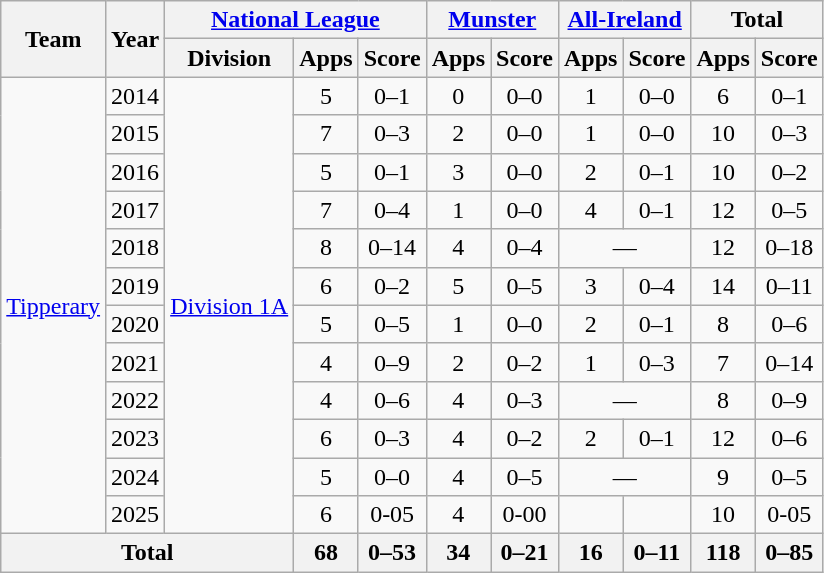<table class="wikitable" style="text-align:center">
<tr>
<th rowspan="2">Team</th>
<th rowspan="2">Year</th>
<th colspan="3"><a href='#'>National League</a></th>
<th colspan="2"><a href='#'>Munster</a></th>
<th colspan="2"><a href='#'>All-Ireland</a></th>
<th colspan="2">Total</th>
</tr>
<tr>
<th>Division</th>
<th>Apps</th>
<th>Score</th>
<th>Apps</th>
<th>Score</th>
<th>Apps</th>
<th>Score</th>
<th>Apps</th>
<th>Score</th>
</tr>
<tr>
<td rowspan="12"><a href='#'>Tipperary</a></td>
<td>2014</td>
<td rowspan="12"><a href='#'>Division 1A</a></td>
<td>5</td>
<td>0–1</td>
<td>0</td>
<td>0–0</td>
<td>1</td>
<td>0–0</td>
<td>6</td>
<td>0–1</td>
</tr>
<tr>
<td>2015</td>
<td>7</td>
<td>0–3</td>
<td>2</td>
<td>0–0</td>
<td>1</td>
<td>0–0</td>
<td>10</td>
<td>0–3</td>
</tr>
<tr>
<td>2016</td>
<td>5</td>
<td>0–1</td>
<td>3</td>
<td>0–0</td>
<td>2</td>
<td>0–1</td>
<td>10</td>
<td>0–2</td>
</tr>
<tr>
<td>2017</td>
<td>7</td>
<td>0–4</td>
<td>1</td>
<td>0–0</td>
<td>4</td>
<td>0–1</td>
<td>12</td>
<td>0–5</td>
</tr>
<tr>
<td>2018</td>
<td>8</td>
<td>0–14</td>
<td>4</td>
<td>0–4</td>
<td colspan=2>—</td>
<td>12</td>
<td>0–18</td>
</tr>
<tr>
<td>2019</td>
<td>6</td>
<td>0–2</td>
<td>5</td>
<td>0–5</td>
<td>3</td>
<td>0–4</td>
<td>14</td>
<td>0–11</td>
</tr>
<tr>
<td>2020</td>
<td>5</td>
<td>0–5</td>
<td>1</td>
<td>0–0</td>
<td>2</td>
<td>0–1</td>
<td>8</td>
<td>0–6</td>
</tr>
<tr>
<td>2021</td>
<td>4</td>
<td>0–9</td>
<td>2</td>
<td>0–2</td>
<td>1</td>
<td>0–3</td>
<td>7</td>
<td>0–14</td>
</tr>
<tr>
<td>2022</td>
<td>4</td>
<td>0–6</td>
<td>4</td>
<td>0–3</td>
<td colspan="2">—</td>
<td>8</td>
<td>0–9</td>
</tr>
<tr>
<td>2023</td>
<td>6</td>
<td>0–3</td>
<td>4</td>
<td>0–2</td>
<td>2</td>
<td>0–1</td>
<td>12</td>
<td>0–6</td>
</tr>
<tr>
<td>2024</td>
<td>5</td>
<td>0–0</td>
<td>4</td>
<td>0–5</td>
<td colspan="2">—</td>
<td>9</td>
<td>0–5</td>
</tr>
<tr>
<td>2025</td>
<td>6</td>
<td>0-05</td>
<td>4</td>
<td>0-00</td>
<td></td>
<td></td>
<td>10</td>
<td>0-05</td>
</tr>
<tr>
<th colspan="3">Total</th>
<th>68</th>
<th>0–53</th>
<th>34</th>
<th>0–21</th>
<th>16</th>
<th>0–11</th>
<th>118</th>
<th>0–85</th>
</tr>
</table>
